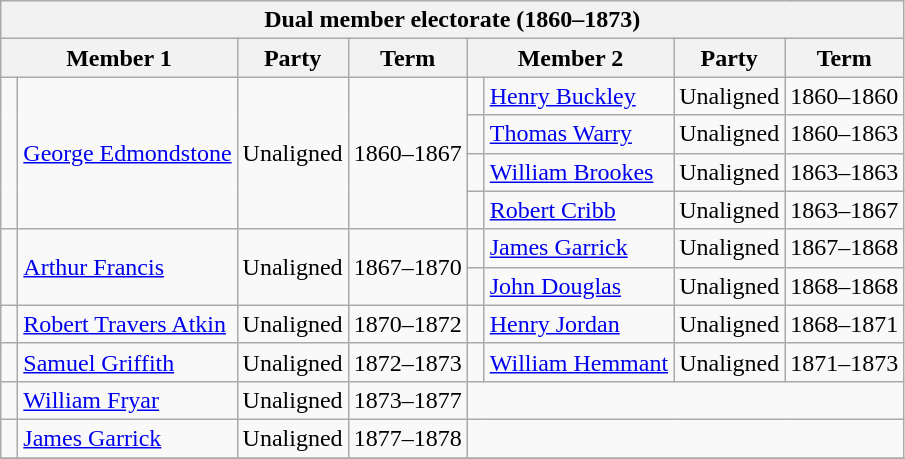<table class="wikitable">
<tr>
<th colspan="8">Dual member electorate (1860–1873)</th>
</tr>
<tr>
<th colspan="2">Member 1</th>
<th>Party</th>
<th>Term</th>
<th colspan="2">Member 2</th>
<th>Party</th>
<th>Term</th>
</tr>
<tr>
<td rowspan="4" > </td>
<td rowspan="4"><a href='#'>George Edmondstone</a></td>
<td rowspan="4">Unaligned</td>
<td rowspan="4">1860–1867</td>
<td> </td>
<td><a href='#'>Henry Buckley</a></td>
<td>Unaligned</td>
<td>1860–1860</td>
</tr>
<tr>
<td> </td>
<td><a href='#'>Thomas Warry</a></td>
<td>Unaligned</td>
<td>1860–1863</td>
</tr>
<tr>
<td> </td>
<td><a href='#'>William Brookes</a></td>
<td>Unaligned</td>
<td>1863–1863</td>
</tr>
<tr>
<td> </td>
<td><a href='#'>Robert Cribb</a></td>
<td>Unaligned</td>
<td>1863–1867</td>
</tr>
<tr>
<td rowspan="3" > </td>
<td rowspan="3"><a href='#'>Arthur Francis</a></td>
<td rowspan="3">Unaligned</td>
<td rowspan="3">1867–1870</td>
<td> </td>
<td><a href='#'>James Garrick</a></td>
<td>Unaligned</td>
<td>1867–1868</td>
</tr>
<tr>
<td> </td>
<td><a href='#'>John Douglas</a></td>
<td>Unaligned</td>
<td>1868–1868</td>
</tr>
<tr>
<td rowspan="2" > </td>
<td rowspan="2"><a href='#'>Henry Jordan</a></td>
<td rowspan="2">Unaligned</td>
<td rowspan="2">1868–1871</td>
</tr>
<tr>
<td rowspan="2" > </td>
<td rowspan="2"><a href='#'>Robert Travers Atkin</a></td>
<td rowspan="2">Unaligned</td>
<td rowspan="2">1870–1872</td>
</tr>
<tr>
<td rowspan="2" > </td>
<td rowspan="2"><a href='#'>William Hemmant</a></td>
<td rowspan="2">Unaligned</td>
<td rowspan="2">1871–1873</td>
</tr>
<tr>
<td> </td>
<td><a href='#'>Samuel Griffith</a></td>
<td>Unaligned</td>
<td>1872–1873</td>
</tr>
<tr>
<td> </td>
<td><a href='#'>William Fryar</a></td>
<td>Unaligned</td>
<td>1873–1877</td>
<td colspan="4"></td>
</tr>
<tr>
<td> </td>
<td><a href='#'>James Garrick</a></td>
<td>Unaligned</td>
<td>1877–1878</td>
<td colspan="4"></td>
</tr>
<tr>
</tr>
</table>
